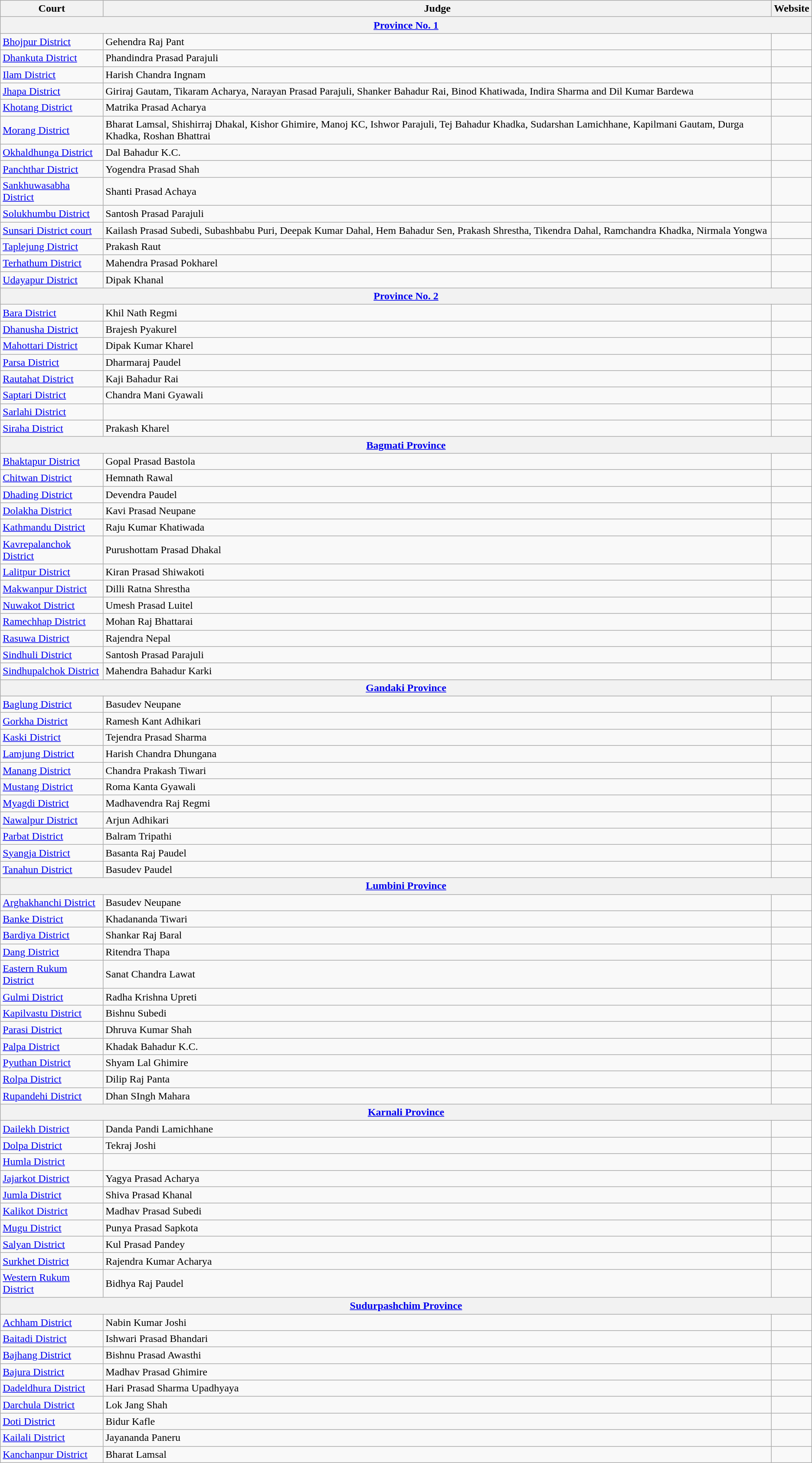<table class="wikitable">
<tr>
<th>Court</th>
<th>Judge</th>
<th>Website</th>
</tr>
<tr>
<th colspan="3"><a href='#'>Province No. 1</a></th>
</tr>
<tr>
<td><a href='#'>Bhojpur District</a></td>
<td>Gehendra Raj Pant</td>
<td></td>
</tr>
<tr>
<td><a href='#'>Dhankuta District</a></td>
<td>Phandindra Prasad Parajuli</td>
<td></td>
</tr>
<tr>
<td><a href='#'>Ilam District</a></td>
<td>Harish Chandra Ingnam</td>
<td></td>
</tr>
<tr>
<td><a href='#'>Jhapa District</a></td>
<td>Giriraj Gautam, Tikaram Acharya, Narayan Prasad Parajuli, Shanker Bahadur Rai, Binod Khatiwada, Indira Sharma and Dil Kumar Bardewa</td>
<td></td>
</tr>
<tr>
<td><a href='#'>Khotang District</a></td>
<td>Matrika Prasad Acharya</td>
<td></td>
</tr>
<tr>
<td><a href='#'>Morang District</a></td>
<td>Bharat Lamsal, Shishirraj Dhakal, Kishor Ghimire, Manoj KC, Ishwor Parajuli, Tej Bahadur Khadka, Sudarshan Lamichhane, Kapilmani Gautam, Durga Khadka, Roshan Bhattrai</td>
<td></td>
</tr>
<tr>
<td><a href='#'>Okhaldhunga District</a></td>
<td>Dal Bahadur K.C.</td>
<td></td>
</tr>
<tr>
<td><a href='#'>Panchthar District</a></td>
<td>Yogendra Prasad Shah</td>
<td></td>
</tr>
<tr>
<td><a href='#'>Sankhuwasabha District</a></td>
<td>Shanti Prasad Achaya</td>
<td></td>
</tr>
<tr>
<td><a href='#'>Solukhumbu District</a></td>
<td>Santosh Prasad Parajuli</td>
<td></td>
</tr>
<tr>
<td><a href='#'>Sunsari District court</a></td>
<td>Kailash Prasad Subedi, Subashbabu Puri, Deepak Kumar Dahal, Hem Bahadur Sen, Prakash Shrestha, Tikendra Dahal, Ramchandra Khadka, Nirmala Yongwa</td>
<td></td>
</tr>
<tr>
<td><a href='#'>Taplejung District</a></td>
<td>Prakash Raut</td>
<td></td>
</tr>
<tr>
<td><a href='#'>Terhathum District</a></td>
<td>Mahendra Prasad Pokharel</td>
<td></td>
</tr>
<tr>
<td><a href='#'>Udayapur District</a></td>
<td>Dipak Khanal</td>
<td></td>
</tr>
<tr>
<th colspan="3"><a href='#'>Province No. 2</a></th>
</tr>
<tr>
<td><a href='#'>Bara District</a></td>
<td>Khil Nath Regmi</td>
<td></td>
</tr>
<tr>
<td><a href='#'>Dhanusha District</a></td>
<td>Brajesh Pyakurel</td>
<td></td>
</tr>
<tr>
<td><a href='#'>Mahottari District</a></td>
<td>Dipak Kumar Kharel</td>
<td></td>
</tr>
<tr>
<td><a href='#'>Parsa District</a></td>
<td>Dharmaraj Paudel</td>
<td></td>
</tr>
<tr>
<td><a href='#'>Rautahat District</a></td>
<td>Kaji Bahadur Rai</td>
<td></td>
</tr>
<tr>
<td><a href='#'>Saptari District</a></td>
<td>Chandra Mani Gyawali</td>
<td></td>
</tr>
<tr>
<td><a href='#'>Sarlahi District</a></td>
<td></td>
<td></td>
</tr>
<tr>
<td><a href='#'>Siraha District</a></td>
<td>Prakash Kharel</td>
<td></td>
</tr>
<tr>
<th colspan="3"><a href='#'>Bagmati Province</a></th>
</tr>
<tr>
<td><a href='#'>Bhaktapur District</a></td>
<td>Gopal Prasad Bastola</td>
<td></td>
</tr>
<tr>
<td><a href='#'>Chitwan District</a></td>
<td>Hemnath Rawal</td>
<td></td>
</tr>
<tr>
<td><a href='#'>Dhading District</a></td>
<td>Devendra Paudel</td>
<td></td>
</tr>
<tr>
<td><a href='#'>Dolakha District</a></td>
<td>Kavi Prasad Neupane</td>
<td></td>
</tr>
<tr>
<td><a href='#'>Kathmandu District</a></td>
<td>Raju Kumar Khatiwada</td>
<td></td>
</tr>
<tr>
<td><a href='#'>Kavrepalanchok District</a></td>
<td>Purushottam Prasad Dhakal</td>
<td></td>
</tr>
<tr>
<td><a href='#'>Lalitpur District</a></td>
<td>Kiran Prasad Shiwakoti</td>
<td></td>
</tr>
<tr>
<td><a href='#'>Makwanpur District</a></td>
<td>Dilli Ratna Shrestha</td>
<td></td>
</tr>
<tr>
<td><a href='#'>Nuwakot District</a></td>
<td>Umesh Prasad Luitel</td>
<td></td>
</tr>
<tr>
<td><a href='#'>Ramechhap District</a></td>
<td>Mohan Raj Bhattarai</td>
<td></td>
</tr>
<tr>
<td><a href='#'>Rasuwa District</a></td>
<td>Rajendra Nepal</td>
<td></td>
</tr>
<tr>
<td><a href='#'>Sindhuli District</a></td>
<td>Santosh Prasad Parajuli</td>
<td></td>
</tr>
<tr>
<td><a href='#'>Sindhupalchok District</a></td>
<td>Mahendra Bahadur Karki</td>
<td></td>
</tr>
<tr>
<th colspan="3"><a href='#'>Gandaki Province</a></th>
</tr>
<tr>
<td><a href='#'>Baglung District</a></td>
<td>Basudev Neupane</td>
<td></td>
</tr>
<tr>
<td><a href='#'>Gorkha District</a></td>
<td>Ramesh Kant Adhikari</td>
<td></td>
</tr>
<tr>
<td><a href='#'>Kaski District</a></td>
<td>Tejendra Prasad Sharma</td>
<td></td>
</tr>
<tr>
<td><a href='#'>Lamjung District</a></td>
<td>Harish Chandra Dhungana</td>
<td></td>
</tr>
<tr>
<td><a href='#'>Manang District</a></td>
<td>Chandra Prakash Tiwari</td>
<td></td>
</tr>
<tr>
<td><a href='#'>Mustang District</a></td>
<td>Roma Kanta Gyawali</td>
<td></td>
</tr>
<tr>
<td><a href='#'>Myagdi District</a></td>
<td>Madhavendra Raj Regmi</td>
<td></td>
</tr>
<tr>
<td><a href='#'>Nawalpur District</a></td>
<td>Arjun Adhikari</td>
<td></td>
</tr>
<tr>
<td><a href='#'>Parbat District</a></td>
<td>Balram Tripathi</td>
<td></td>
</tr>
<tr>
<td><a href='#'>Syangja District</a></td>
<td>Basanta Raj Paudel</td>
<td></td>
</tr>
<tr>
<td><a href='#'>Tanahun District</a></td>
<td>Basudev Paudel</td>
<td></td>
</tr>
<tr>
<th colspan="3"><a href='#'>Lumbini Province</a></th>
</tr>
<tr>
<td><a href='#'>Arghakhanchi District</a></td>
<td>Basudev Neupane</td>
<td></td>
</tr>
<tr>
<td><a href='#'>Banke District</a></td>
<td>Khadananda Tiwari</td>
<td></td>
</tr>
<tr>
<td><a href='#'>Bardiya District</a></td>
<td>Shankar Raj Baral</td>
<td></td>
</tr>
<tr>
<td><a href='#'>Dang District</a></td>
<td>Ritendra Thapa</td>
<td></td>
</tr>
<tr>
<td><a href='#'>Eastern Rukum District</a></td>
<td>Sanat Chandra Lawat</td>
<td></td>
</tr>
<tr>
<td><a href='#'>Gulmi District</a></td>
<td>Radha Krishna Upreti</td>
<td></td>
</tr>
<tr>
<td><a href='#'>Kapilvastu District</a></td>
<td>Bishnu Subedi</td>
<td></td>
</tr>
<tr>
<td><a href='#'>Parasi District</a></td>
<td>Dhruva Kumar Shah</td>
<td></td>
</tr>
<tr>
<td><a href='#'>Palpa District</a></td>
<td>Khadak Bahadur K.C.</td>
<td></td>
</tr>
<tr>
<td><a href='#'>Pyuthan District</a></td>
<td>Shyam Lal Ghimire</td>
<td></td>
</tr>
<tr>
<td><a href='#'>Rolpa District</a></td>
<td>Dilip Raj Panta</td>
<td></td>
</tr>
<tr>
<td><a href='#'>Rupandehi District</a></td>
<td>Dhan SIngh Mahara</td>
<td></td>
</tr>
<tr>
<th colspan="3"><a href='#'>Karnali Province</a></th>
</tr>
<tr>
<td><a href='#'>Dailekh District</a></td>
<td>Danda Pandi Lamichhane</td>
<td></td>
</tr>
<tr>
<td><a href='#'>Dolpa District</a></td>
<td>Tekraj Joshi</td>
<td></td>
</tr>
<tr>
<td><a href='#'>Humla District</a></td>
<td></td>
<td></td>
</tr>
<tr>
<td><a href='#'>Jajarkot District</a></td>
<td>Yagya Prasad Acharya</td>
<td></td>
</tr>
<tr>
<td><a href='#'>Jumla District</a></td>
<td>Shiva Prasad Khanal</td>
<td></td>
</tr>
<tr>
<td><a href='#'>Kalikot District</a></td>
<td>Madhav Prasad Subedi</td>
<td></td>
</tr>
<tr>
<td><a href='#'>Mugu District</a></td>
<td>Punya Prasad Sapkota</td>
<td></td>
</tr>
<tr>
<td><a href='#'>Salyan District</a></td>
<td>Kul Prasad Pandey</td>
<td></td>
</tr>
<tr>
<td><a href='#'>Surkhet District</a></td>
<td>Rajendra Kumar Acharya</td>
<td></td>
</tr>
<tr>
<td><a href='#'>Western Rukum District</a></td>
<td>Bidhya Raj Paudel</td>
<td></td>
</tr>
<tr>
<th colspan="3"><a href='#'>Sudurpashchim Province</a></th>
</tr>
<tr>
<td><a href='#'>Achham District</a></td>
<td>Nabin Kumar Joshi</td>
<td></td>
</tr>
<tr>
<td><a href='#'>Baitadi District</a></td>
<td>Ishwari Prasad Bhandari</td>
<td></td>
</tr>
<tr>
<td><a href='#'>Bajhang District</a></td>
<td>Bishnu Prasad Awasthi</td>
<td></td>
</tr>
<tr>
<td><a href='#'>Bajura District</a></td>
<td>Madhav Prasad Ghimire</td>
<td></td>
</tr>
<tr>
<td><a href='#'>Dadeldhura District</a></td>
<td>Hari Prasad Sharma Upadhyaya</td>
<td></td>
</tr>
<tr>
<td><a href='#'>Darchula District</a></td>
<td>Lok Jang Shah</td>
<td></td>
</tr>
<tr>
<td><a href='#'>Doti District</a></td>
<td>Bidur Kafle</td>
<td></td>
</tr>
<tr>
<td><a href='#'>Kailali District</a></td>
<td>Jayananda Paneru</td>
<td></td>
</tr>
<tr>
<td><a href='#'>Kanchanpur District</a></td>
<td>Bharat Lamsal</td>
<td></td>
</tr>
</table>
